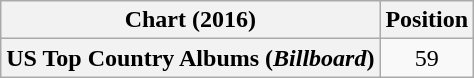<table class="wikitable plainrowheaders" style="text-align:center">
<tr>
<th scope="col">Chart (2016)</th>
<th scope="col">Position</th>
</tr>
<tr>
<th scope="row">US Top Country Albums (<em>Billboard</em>)</th>
<td>59</td>
</tr>
</table>
